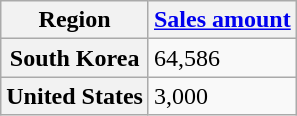<table class="wikitable plainrowheaders">
<tr>
<th>Region</th>
<th><a href='#'>Sales amount</a></th>
</tr>
<tr>
<th scope="row">South Korea</th>
<td>64,586</td>
</tr>
<tr>
<th scope="row">United States</th>
<td>3,000</td>
</tr>
</table>
